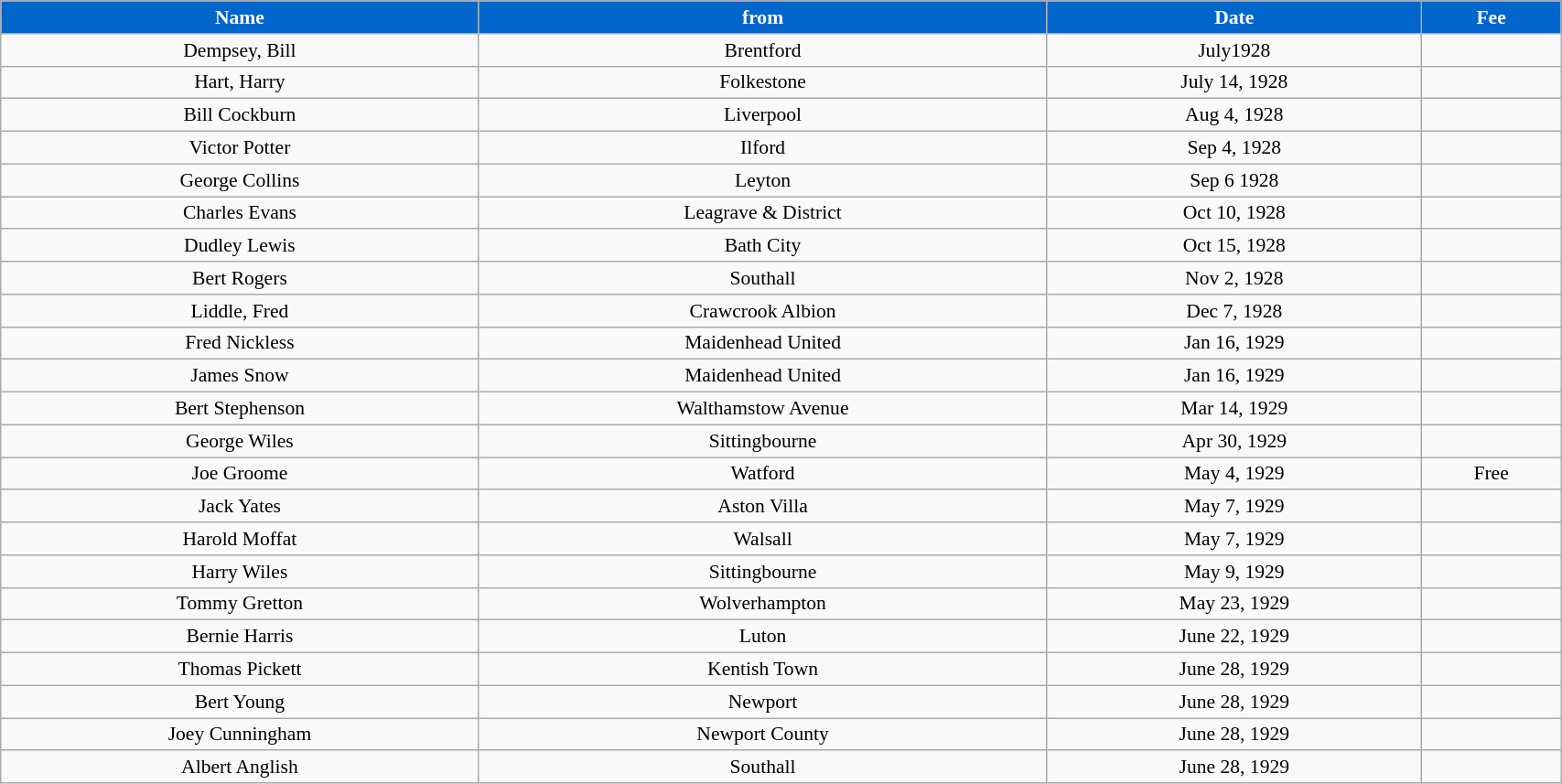<table class="wikitable" style="text-align:center; font-size:90%; width:90%;">
<tr>
<th style="background:#0066CC; color:#FFFFFF; text-align:center;"><strong>Name</strong></th>
<th style="background:#0066CC; color:#FFFFFF; text-align:center;">from</th>
<th style="background:#0066CC; color:#FFFFFF; text-align:center;">Date</th>
<th style="background:#0066CC; color:#FFFFFF; text-align:center;">Fee</th>
</tr>
<tr>
<td>Dempsey, Bill</td>
<td>Brentford</td>
<td>July1928</td>
<td></td>
</tr>
<tr>
<td>Hart, Harry</td>
<td>Folkestone</td>
<td>July 14, 1928</td>
<td></td>
</tr>
<tr>
<td>Bill Cockburn</td>
<td>Liverpool</td>
<td>Aug 4, 1928</td>
<td></td>
</tr>
<tr>
<td>Victor Potter</td>
<td>Ilford</td>
<td>Sep 4, 1928</td>
<td></td>
</tr>
<tr>
<td>George Collins</td>
<td>Leyton</td>
<td>Sep 6 1928</td>
<td></td>
</tr>
<tr>
<td>Charles Evans</td>
<td>Leagrave & District</td>
<td>Oct 10, 1928</td>
<td></td>
</tr>
<tr>
<td>Dudley Lewis</td>
<td>Bath City</td>
<td>Oct 15, 1928</td>
<td></td>
</tr>
<tr>
<td>Bert Rogers</td>
<td>Southall</td>
<td>Nov 2, 1928</td>
<td></td>
</tr>
<tr>
<td>Liddle, Fred</td>
<td>Crawcrook Albion</td>
<td>Dec 7, 1928</td>
<td></td>
</tr>
<tr>
<td>Fred Nickless</td>
<td>Maidenhead United</td>
<td>Jan 16, 1929</td>
<td></td>
</tr>
<tr>
<td>James Snow</td>
<td>Maidenhead United</td>
<td>Jan 16, 1929</td>
<td></td>
</tr>
<tr>
<td>Bert Stephenson</td>
<td>Walthamstow Avenue</td>
<td>Mar 14, 1929</td>
<td></td>
</tr>
<tr>
<td>George Wiles</td>
<td>Sittingbourne</td>
<td>Apr 30, 1929</td>
<td></td>
</tr>
<tr>
<td>Joe Groome</td>
<td>Watford</td>
<td>May 4, 1929</td>
<td>Free</td>
</tr>
<tr>
<td>Jack Yates</td>
<td>Aston Villa</td>
<td>May 7, 1929</td>
<td></td>
</tr>
<tr>
<td>Harold Moffat</td>
<td>Walsall</td>
<td>May 7, 1929</td>
<td></td>
</tr>
<tr>
<td>Harry Wiles</td>
<td>Sittingbourne</td>
<td>May 9, 1929</td>
<td></td>
</tr>
<tr>
<td>Tommy Gretton</td>
<td>Wolverhampton</td>
<td>May 23, 1929</td>
<td></td>
</tr>
<tr>
<td>Bernie Harris</td>
<td>Luton</td>
<td>June 22, 1929</td>
<td></td>
</tr>
<tr>
<td>Thomas Pickett</td>
<td>Kentish Town</td>
<td>June 28, 1929</td>
<td></td>
</tr>
<tr>
<td>Bert Young</td>
<td>Newport</td>
<td>June 28, 1929</td>
<td></td>
</tr>
<tr>
<td>Joey Cunningham</td>
<td>Newport County</td>
<td>June 28, 1929</td>
<td></td>
</tr>
<tr>
<td>Albert Anglish</td>
<td>Southall</td>
<td>June 28, 1929</td>
<td></td>
</tr>
</table>
